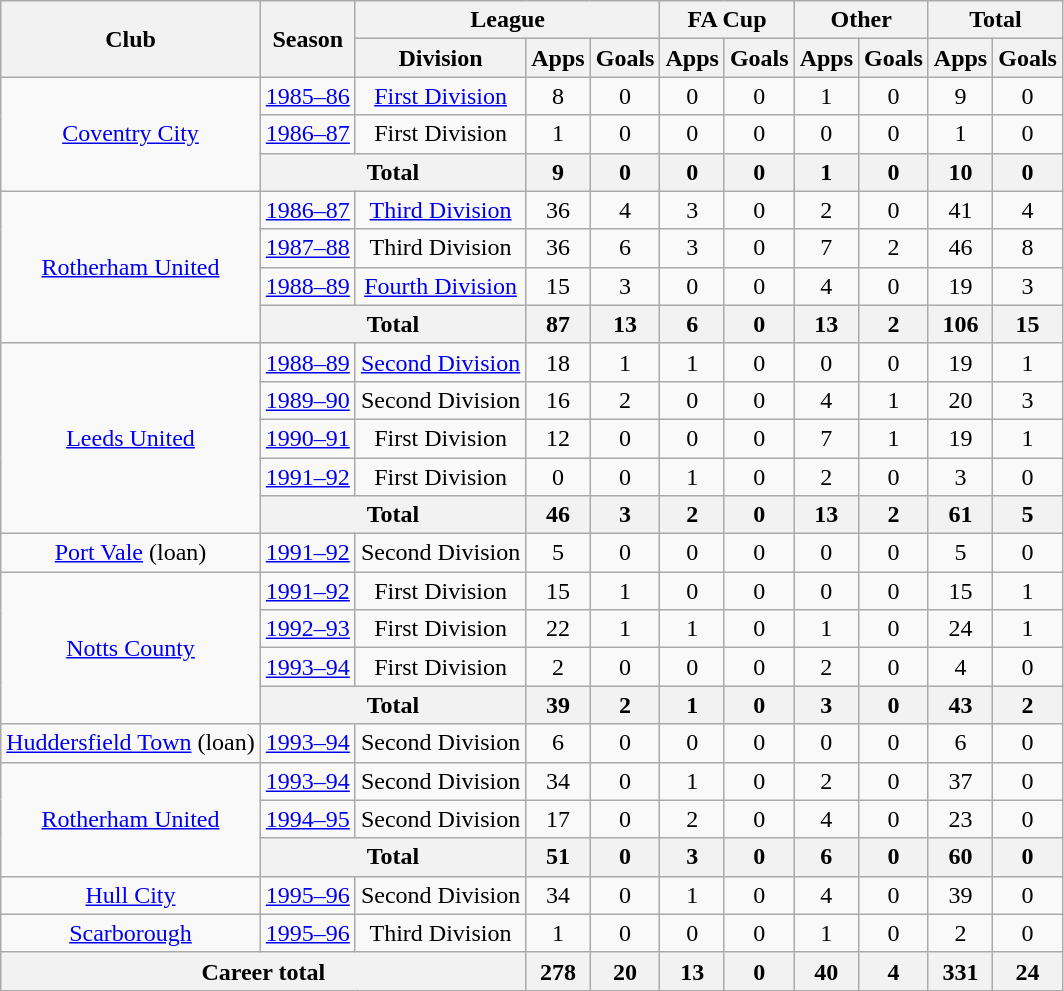<table class="wikitable" style="text-align: center;">
<tr>
<th rowspan="2">Club</th>
<th rowspan="2">Season</th>
<th colspan="3">League</th>
<th colspan="2">FA Cup</th>
<th colspan="2">Other</th>
<th colspan="2">Total</th>
</tr>
<tr>
<th>Division</th>
<th>Apps</th>
<th>Goals</th>
<th>Apps</th>
<th>Goals</th>
<th>Apps</th>
<th>Goals</th>
<th>Apps</th>
<th>Goals</th>
</tr>
<tr>
<td rowspan="3"><a href='#'>Coventry City</a></td>
<td><a href='#'>1985–86</a></td>
<td><a href='#'>First Division</a></td>
<td>8</td>
<td>0</td>
<td>0</td>
<td>0</td>
<td>1</td>
<td>0</td>
<td>9</td>
<td>0</td>
</tr>
<tr>
<td><a href='#'>1986–87</a></td>
<td>First Division</td>
<td>1</td>
<td>0</td>
<td>0</td>
<td>0</td>
<td>0</td>
<td>0</td>
<td>1</td>
<td>0</td>
</tr>
<tr>
<th colspan="2">Total</th>
<th>9</th>
<th>0</th>
<th>0</th>
<th>0</th>
<th>1</th>
<th>0</th>
<th>10</th>
<th>0</th>
</tr>
<tr>
<td rowspan="4"><a href='#'>Rotherham United</a></td>
<td><a href='#'>1986–87</a></td>
<td><a href='#'>Third Division</a></td>
<td>36</td>
<td>4</td>
<td>3</td>
<td>0</td>
<td>2</td>
<td>0</td>
<td>41</td>
<td>4</td>
</tr>
<tr>
<td><a href='#'>1987–88</a></td>
<td>Third Division</td>
<td>36</td>
<td>6</td>
<td>3</td>
<td>0</td>
<td>7</td>
<td>2</td>
<td>46</td>
<td>8</td>
</tr>
<tr>
<td><a href='#'>1988–89</a></td>
<td><a href='#'>Fourth Division</a></td>
<td>15</td>
<td>3</td>
<td>0</td>
<td>0</td>
<td>4</td>
<td>0</td>
<td>19</td>
<td>3</td>
</tr>
<tr>
<th colspan="2">Total</th>
<th>87</th>
<th>13</th>
<th>6</th>
<th>0</th>
<th>13</th>
<th>2</th>
<th>106</th>
<th>15</th>
</tr>
<tr>
<td rowspan="5"><a href='#'>Leeds United</a></td>
<td><a href='#'>1988–89</a></td>
<td><a href='#'>Second Division</a></td>
<td>18</td>
<td>1</td>
<td>1</td>
<td>0</td>
<td>0</td>
<td>0</td>
<td>19</td>
<td>1</td>
</tr>
<tr>
<td><a href='#'>1989–90</a></td>
<td>Second Division</td>
<td>16</td>
<td>2</td>
<td>0</td>
<td>0</td>
<td>4</td>
<td>1</td>
<td>20</td>
<td>3</td>
</tr>
<tr>
<td><a href='#'>1990–91</a></td>
<td>First Division</td>
<td>12</td>
<td>0</td>
<td>0</td>
<td>0</td>
<td>7</td>
<td>1</td>
<td>19</td>
<td>1</td>
</tr>
<tr>
<td><a href='#'>1991–92</a></td>
<td>First Division</td>
<td>0</td>
<td>0</td>
<td>1</td>
<td>0</td>
<td>2</td>
<td>0</td>
<td>3</td>
<td>0</td>
</tr>
<tr>
<th colspan="2">Total</th>
<th>46</th>
<th>3</th>
<th>2</th>
<th>0</th>
<th>13</th>
<th>2</th>
<th>61</th>
<th>5</th>
</tr>
<tr>
<td><a href='#'>Port Vale</a> (loan)</td>
<td><a href='#'>1991–92</a></td>
<td>Second Division</td>
<td>5</td>
<td>0</td>
<td>0</td>
<td>0</td>
<td>0</td>
<td>0</td>
<td>5</td>
<td>0</td>
</tr>
<tr>
<td rowspan="4"><a href='#'>Notts County</a></td>
<td><a href='#'>1991–92</a></td>
<td>First Division</td>
<td>15</td>
<td>1</td>
<td>0</td>
<td>0</td>
<td>0</td>
<td>0</td>
<td>15</td>
<td>1</td>
</tr>
<tr>
<td><a href='#'>1992–93</a></td>
<td>First Division</td>
<td>22</td>
<td>1</td>
<td>1</td>
<td>0</td>
<td>1</td>
<td>0</td>
<td>24</td>
<td>1</td>
</tr>
<tr>
<td><a href='#'>1993–94</a></td>
<td>First Division</td>
<td>2</td>
<td>0</td>
<td>0</td>
<td>0</td>
<td>2</td>
<td>0</td>
<td>4</td>
<td>0</td>
</tr>
<tr>
<th colspan="2">Total</th>
<th>39</th>
<th>2</th>
<th>1</th>
<th>0</th>
<th>3</th>
<th>0</th>
<th>43</th>
<th>2</th>
</tr>
<tr>
<td><a href='#'>Huddersfield Town</a> (loan)</td>
<td><a href='#'>1993–94</a></td>
<td>Second Division</td>
<td>6</td>
<td>0</td>
<td>0</td>
<td>0</td>
<td>0</td>
<td>0</td>
<td>6</td>
<td>0</td>
</tr>
<tr>
<td rowspan="3"><a href='#'>Rotherham United</a></td>
<td><a href='#'>1993–94</a></td>
<td>Second Division</td>
<td>34</td>
<td>0</td>
<td>1</td>
<td>0</td>
<td>2</td>
<td>0</td>
<td>37</td>
<td>0</td>
</tr>
<tr>
<td><a href='#'>1994–95</a></td>
<td>Second Division</td>
<td>17</td>
<td>0</td>
<td>2</td>
<td>0</td>
<td>4</td>
<td>0</td>
<td>23</td>
<td>0</td>
</tr>
<tr>
<th colspan="2">Total</th>
<th>51</th>
<th>0</th>
<th>3</th>
<th>0</th>
<th>6</th>
<th>0</th>
<th>60</th>
<th>0</th>
</tr>
<tr>
<td><a href='#'>Hull City</a></td>
<td><a href='#'>1995–96</a></td>
<td>Second Division</td>
<td>34</td>
<td>0</td>
<td>1</td>
<td>0</td>
<td>4</td>
<td>0</td>
<td>39</td>
<td>0</td>
</tr>
<tr>
<td><a href='#'>Scarborough</a></td>
<td><a href='#'>1995–96</a></td>
<td>Third Division</td>
<td>1</td>
<td>0</td>
<td>0</td>
<td>0</td>
<td>1</td>
<td>0</td>
<td>2</td>
<td>0</td>
</tr>
<tr>
<th colspan="3">Career total</th>
<th>278</th>
<th>20</th>
<th>13</th>
<th>0</th>
<th>40</th>
<th>4</th>
<th>331</th>
<th>24</th>
</tr>
</table>
